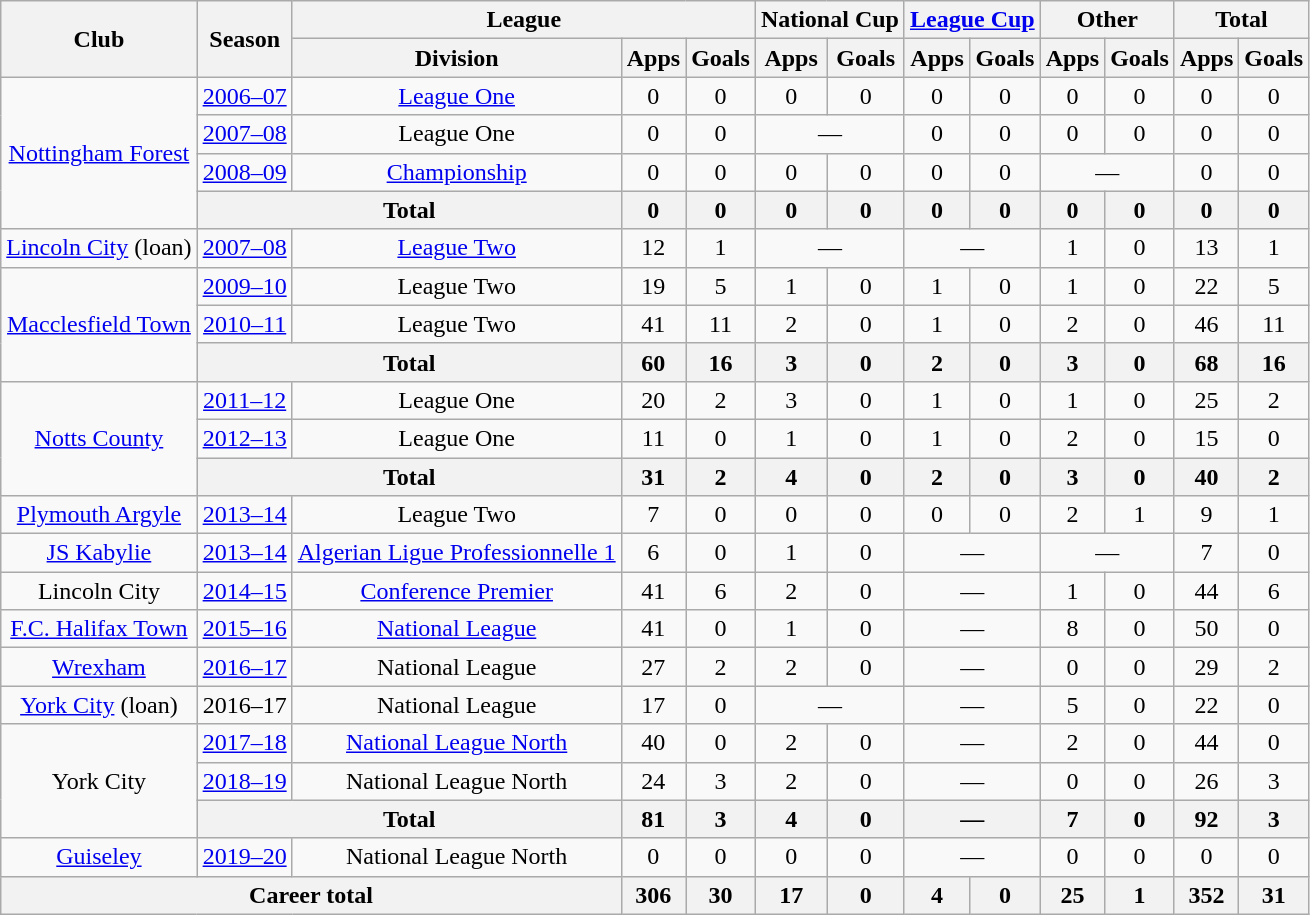<table class=wikitable style=text-align:center>
<tr>
<th rowspan=2>Club</th>
<th rowspan=2>Season</th>
<th colspan=3>League</th>
<th colspan=2>National Cup</th>
<th colspan=2><a href='#'>League Cup</a></th>
<th colspan=2>Other</th>
<th colspan=2>Total</th>
</tr>
<tr>
<th>Division</th>
<th>Apps</th>
<th>Goals</th>
<th>Apps</th>
<th>Goals</th>
<th>Apps</th>
<th>Goals</th>
<th>Apps</th>
<th>Goals</th>
<th>Apps</th>
<th>Goals</th>
</tr>
<tr>
<td rowspan=4><a href='#'>Nottingham Forest</a></td>
<td><a href='#'>2006–07</a></td>
<td><a href='#'>League One</a></td>
<td>0</td>
<td>0</td>
<td>0</td>
<td>0</td>
<td>0</td>
<td>0</td>
<td>0</td>
<td>0</td>
<td>0</td>
<td>0</td>
</tr>
<tr>
<td><a href='#'>2007–08</a></td>
<td>League One</td>
<td>0</td>
<td>0</td>
<td colspan=2>—</td>
<td>0</td>
<td>0</td>
<td>0</td>
<td>0</td>
<td>0</td>
<td>0</td>
</tr>
<tr>
<td><a href='#'>2008–09</a></td>
<td><a href='#'>Championship</a></td>
<td>0</td>
<td>0</td>
<td>0</td>
<td>0</td>
<td>0</td>
<td>0</td>
<td colspan=2>—</td>
<td>0</td>
<td>0</td>
</tr>
<tr>
<th colspan=2>Total</th>
<th>0</th>
<th>0</th>
<th>0</th>
<th>0</th>
<th>0</th>
<th>0</th>
<th>0</th>
<th>0</th>
<th>0</th>
<th>0</th>
</tr>
<tr>
<td><a href='#'>Lincoln City</a> (loan)</td>
<td><a href='#'>2007–08</a></td>
<td><a href='#'>League Two</a></td>
<td>12</td>
<td>1</td>
<td colspan=2>—</td>
<td colspan=2>—</td>
<td>1</td>
<td>0</td>
<td>13</td>
<td>1</td>
</tr>
<tr>
<td rowspan=3><a href='#'>Macclesfield Town</a></td>
<td><a href='#'>2009–10</a></td>
<td>League Two</td>
<td>19</td>
<td>5</td>
<td>1</td>
<td>0</td>
<td>1</td>
<td>0</td>
<td>1</td>
<td>0</td>
<td>22</td>
<td>5</td>
</tr>
<tr>
<td><a href='#'>2010–11</a></td>
<td>League Two</td>
<td>41</td>
<td>11</td>
<td>2</td>
<td>0</td>
<td>1</td>
<td>0</td>
<td>2</td>
<td>0</td>
<td>46</td>
<td>11</td>
</tr>
<tr>
<th colspan=2>Total</th>
<th>60</th>
<th>16</th>
<th>3</th>
<th>0</th>
<th>2</th>
<th>0</th>
<th>3</th>
<th>0</th>
<th>68</th>
<th>16</th>
</tr>
<tr>
<td rowspan=3><a href='#'>Notts County</a></td>
<td><a href='#'>2011–12</a></td>
<td>League One</td>
<td>20</td>
<td>2</td>
<td>3</td>
<td>0</td>
<td>1</td>
<td>0</td>
<td>1</td>
<td>0</td>
<td>25</td>
<td>2</td>
</tr>
<tr>
<td><a href='#'>2012–13</a></td>
<td>League One</td>
<td>11</td>
<td>0</td>
<td>1</td>
<td>0</td>
<td>1</td>
<td>0</td>
<td>2</td>
<td>0</td>
<td>15</td>
<td>0</td>
</tr>
<tr>
<th colspan=2>Total</th>
<th>31</th>
<th>2</th>
<th>4</th>
<th>0</th>
<th>2</th>
<th>0</th>
<th>3</th>
<th>0</th>
<th>40</th>
<th>2</th>
</tr>
<tr>
<td><a href='#'>Plymouth Argyle</a></td>
<td><a href='#'>2013–14</a></td>
<td>League Two</td>
<td>7</td>
<td>0</td>
<td>0</td>
<td>0</td>
<td>0</td>
<td>0</td>
<td>2</td>
<td>1</td>
<td>9</td>
<td>1</td>
</tr>
<tr>
<td><a href='#'>JS Kabylie</a></td>
<td><a href='#'>2013–14</a></td>
<td><a href='#'>Algerian Ligue Professionnelle 1</a></td>
<td>6</td>
<td>0</td>
<td>1</td>
<td>0</td>
<td colspan=2>—</td>
<td colspan=2>—</td>
<td>7</td>
<td>0</td>
</tr>
<tr>
<td>Lincoln City</td>
<td><a href='#'>2014–15</a></td>
<td><a href='#'>Conference Premier</a></td>
<td>41</td>
<td>6</td>
<td>2</td>
<td>0</td>
<td colspan=2>—</td>
<td>1</td>
<td>0</td>
<td>44</td>
<td>6</td>
</tr>
<tr>
<td><a href='#'>F.C. Halifax Town</a></td>
<td><a href='#'>2015–16</a></td>
<td><a href='#'>National League</a></td>
<td>41</td>
<td>0</td>
<td>1</td>
<td>0</td>
<td colspan=2>—</td>
<td>8</td>
<td>0</td>
<td>50</td>
<td>0</td>
</tr>
<tr>
<td><a href='#'>Wrexham</a></td>
<td><a href='#'>2016–17</a></td>
<td>National League</td>
<td>27</td>
<td>2</td>
<td>2</td>
<td>0</td>
<td colspan=2>—</td>
<td>0</td>
<td>0</td>
<td>29</td>
<td>2</td>
</tr>
<tr>
<td><a href='#'>York City</a> (loan)</td>
<td>2016–17</td>
<td>National League</td>
<td>17</td>
<td>0</td>
<td colspan=2>—</td>
<td colspan=2>—</td>
<td>5</td>
<td>0</td>
<td>22</td>
<td>0</td>
</tr>
<tr>
<td rowspan=3>York City</td>
<td><a href='#'>2017–18</a></td>
<td><a href='#'>National League North</a></td>
<td>40</td>
<td>0</td>
<td>2</td>
<td>0</td>
<td colspan=2>—</td>
<td>2</td>
<td>0</td>
<td>44</td>
<td>0</td>
</tr>
<tr>
<td><a href='#'>2018–19</a></td>
<td>National League North</td>
<td>24</td>
<td>3</td>
<td>2</td>
<td>0</td>
<td colspan=2>—</td>
<td>0</td>
<td>0</td>
<td>26</td>
<td>3</td>
</tr>
<tr>
<th colspan=2>Total</th>
<th>81</th>
<th>3</th>
<th>4</th>
<th>0</th>
<th colspan=2>—</th>
<th>7</th>
<th>0</th>
<th>92</th>
<th>3</th>
</tr>
<tr>
<td><a href='#'>Guiseley</a></td>
<td><a href='#'>2019–20</a></td>
<td>National League North</td>
<td>0</td>
<td>0</td>
<td>0</td>
<td>0</td>
<td colspan=2>—</td>
<td>0</td>
<td>0</td>
<td>0</td>
<td>0</td>
</tr>
<tr>
<th colspan=3>Career total</th>
<th>306</th>
<th>30</th>
<th>17</th>
<th>0</th>
<th>4</th>
<th>0</th>
<th>25</th>
<th>1</th>
<th>352</th>
<th>31</th>
</tr>
</table>
